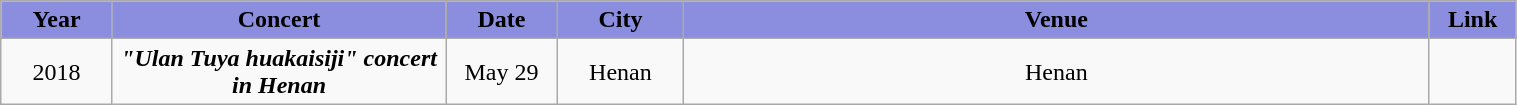<table class="wikitable sortable mw-collapsible" width="80%" style="text-align:center">
<tr align="center" style="background:#8B8EDE">
<td style="width:2%"><strong>Year</strong></td>
<td style="width:8%"><strong>Concert</strong></td>
<td style="width:2%"><strong>Date</strong></td>
<td style="width:2%"><strong>City</strong></td>
<td style="width:18%"><strong>Venue</strong></td>
<td style="width:1%"><strong>Link</strong></td>
</tr>
<tr>
<td rowspan="2">2018</td>
<td rowspan="2"><strong><em>"Ulan Tuya huakaisiji" concert in Henan</em></strong></td>
<td>May 29</td>
<td>Henan</td>
<td>Henan</td>
<td></td>
</tr>
</table>
